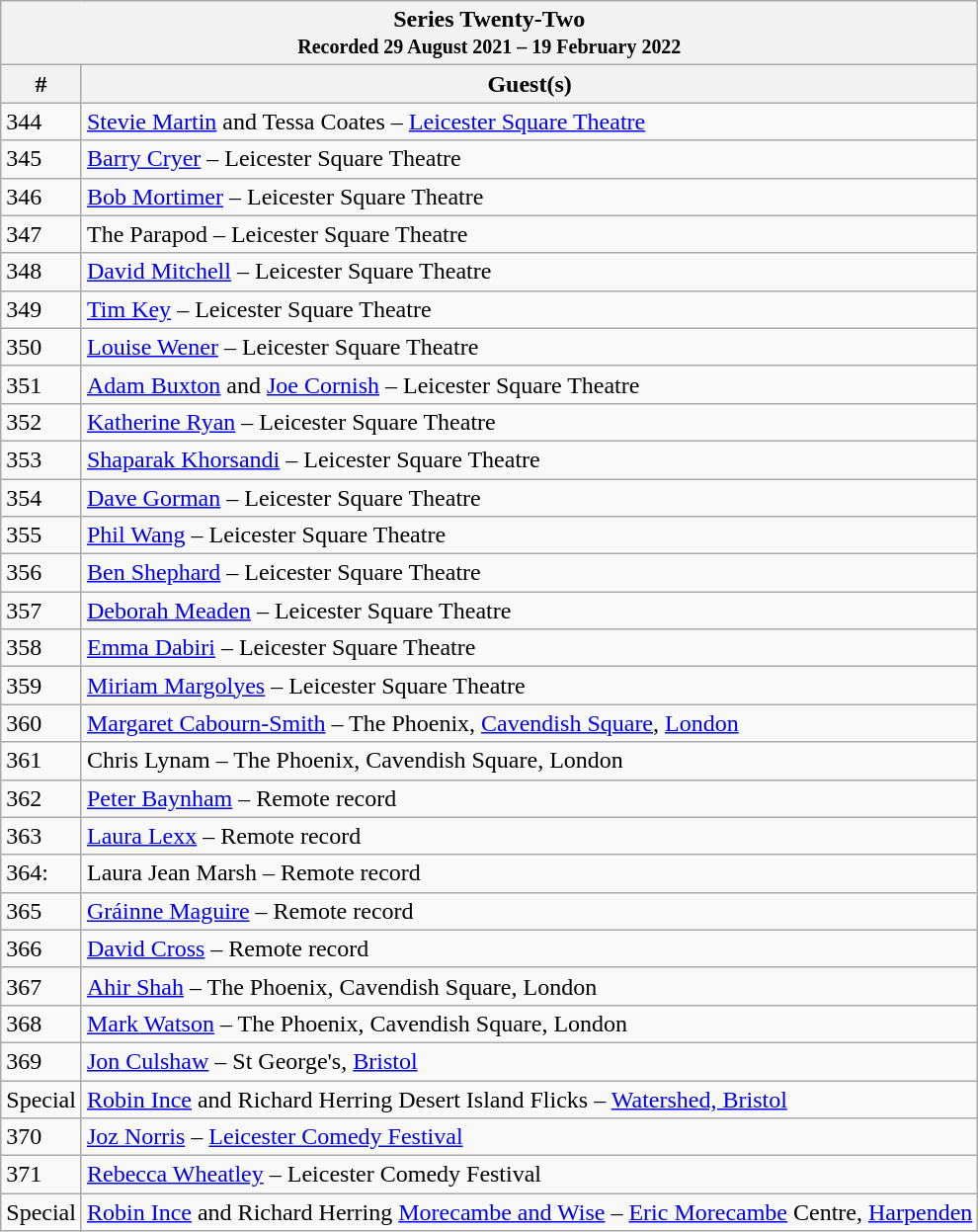<table class="wikitable">
<tr>
<th colspan="3">Series Twenty-Two<br><small>Recorded 29 August 2021 – 19 February 2022 </small></th>
</tr>
<tr>
<th>#</th>
<th>Guest(s)</th>
</tr>
<tr>
<td>344</td>
<td><a href='#'>Stevie Martin</a> and Tessa Coates – <a href='#'>Leicester Square Theatre</a></td>
</tr>
<tr>
<td>345</td>
<td><a href='#'>Barry Cryer</a> – Leicester Square Theatre</td>
</tr>
<tr>
<td>346</td>
<td><a href='#'>Bob Mortimer</a> – Leicester Square Theatre</td>
</tr>
<tr>
<td>347</td>
<td>The Parapod – Leicester Square Theatre</td>
</tr>
<tr>
<td>348</td>
<td><a href='#'>David Mitchell</a> – Leicester Square Theatre</td>
</tr>
<tr>
<td>349</td>
<td><a href='#'>Tim Key</a> – Leicester Square Theatre</td>
</tr>
<tr>
<td>350</td>
<td><a href='#'>Louise Wener</a> – Leicester Square Theatre</td>
</tr>
<tr>
<td>351</td>
<td><a href='#'>Adam Buxton</a> and <a href='#'>Joe Cornish</a> – Leicester Square Theatre</td>
</tr>
<tr>
<td>352</td>
<td><a href='#'>Katherine Ryan</a> – Leicester Square Theatre</td>
</tr>
<tr>
<td>353</td>
<td><a href='#'>Shaparak Khorsandi</a> – Leicester Square Theatre</td>
</tr>
<tr>
<td>354</td>
<td><a href='#'>Dave Gorman</a> – Leicester Square Theatre</td>
</tr>
<tr>
<td>355</td>
<td><a href='#'>Phil Wang</a> – Leicester Square Theatre</td>
</tr>
<tr>
<td>356</td>
<td><a href='#'>Ben Shephard</a> – Leicester Square Theatre</td>
</tr>
<tr>
<td>357</td>
<td><a href='#'>Deborah Meaden</a> – Leicester Square Theatre</td>
</tr>
<tr>
<td>358</td>
<td><a href='#'>Emma Dabiri</a> – Leicester Square Theatre</td>
</tr>
<tr>
<td>359</td>
<td><a href='#'>Miriam Margolyes</a> – Leicester Square Theatre</td>
</tr>
<tr>
<td>360</td>
<td><a href='#'>Margaret Cabourn-Smith</a> – The Phoenix, <a href='#'>Cavendish Square</a>, <a href='#'>London</a></td>
</tr>
<tr>
<td>361</td>
<td>Chris Lynam – The Phoenix, Cavendish Square, London</td>
</tr>
<tr>
<td>362</td>
<td><a href='#'>Peter Baynham</a> – Remote record</td>
</tr>
<tr>
<td>363</td>
<td><a href='#'>Laura Lexx</a> – Remote record</td>
</tr>
<tr>
<td>364:</td>
<td>Laura Jean Marsh – Remote record</td>
</tr>
<tr>
<td>365</td>
<td><a href='#'>Gráinne Maguire</a> – Remote record</td>
</tr>
<tr>
<td>366</td>
<td><a href='#'>David Cross</a> – Remote record</td>
</tr>
<tr>
<td>367</td>
<td><a href='#'>Ahir Shah</a> – The Phoenix, Cavendish Square, London</td>
</tr>
<tr>
<td>368</td>
<td><a href='#'>Mark Watson</a> – The Phoenix, Cavendish Square, London</td>
</tr>
<tr>
<td>369</td>
<td><a href='#'>Jon Culshaw</a> – St George's, <a href='#'>Bristol</a></td>
</tr>
<tr>
<td>Special</td>
<td><a href='#'>Robin Ince</a> and Richard Herring Desert Island Flicks – <a href='#'>Watershed, Bristol</a></td>
</tr>
<tr>
<td>370</td>
<td><a href='#'>Joz Norris</a> – <a href='#'>Leicester Comedy Festival</a></td>
</tr>
<tr>
<td>371</td>
<td><a href='#'>Rebecca Wheatley</a> – Leicester Comedy Festival</td>
</tr>
<tr>
<td>Special</td>
<td><a href='#'>Robin Ince</a> and Richard Herring <a href='#'>Morecambe and Wise</a> – <a href='#'>Eric Morecambe</a> Centre, <a href='#'>Harpenden</a></td>
</tr>
</table>
